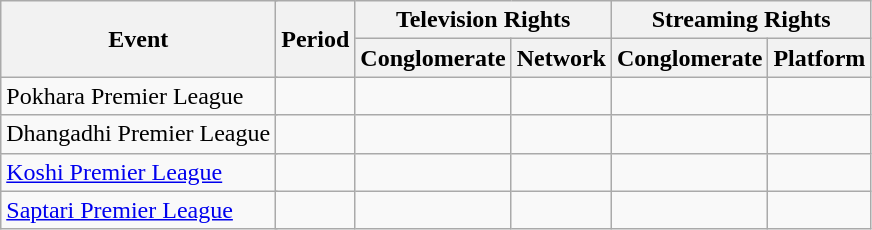<table class="wikitable">
<tr>
<th colspan="2" rowspan="2">Event</th>
<th rowspan="2">Period</th>
<th colspan="2">Television Rights</th>
<th colspan="2">Streaming Rights</th>
</tr>
<tr>
<th>Conglomerate</th>
<th>Network</th>
<th>Conglomerate</th>
<th>Platform</th>
</tr>
<tr>
<td colspan="2">Pokhara Premier League</td>
<td></td>
<td></td>
<td></td>
<td></td>
<td></td>
</tr>
<tr>
<td colspan="2">Dhangadhi Premier League</td>
<td></td>
<td></td>
<td></td>
<td></td>
<td></td>
</tr>
<tr>
<td colspan="2"><a href='#'>Koshi Premier League</a></td>
<td></td>
<td></td>
<td></td>
<td></td>
<td></td>
</tr>
<tr>
<td colspan="2"><a href='#'>Saptari Premier League</a></td>
<td></td>
<td></td>
<td></td>
<td></td>
<td></td>
</tr>
</table>
